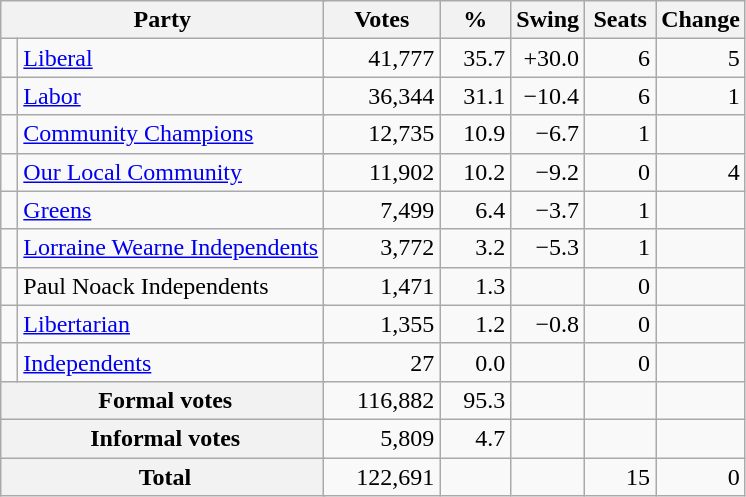<table class="wikitable" style="text-align:right; margin-bottom:0">
<tr>
<th style="width:10px" colspan=3>Party</th>
<th style="width:70px;">Votes</th>
<th style="width:40px;">%</th>
<th style="width:40px;">Swing</th>
<th style="width:40px;">Seats</th>
<th style="width:40px;">Change</th>
</tr>
<tr>
<td> </td>
<td style="text-align:left;" colspan="2"><a href='#'>Liberal</a></td>
<td>41,777</td>
<td>35.7</td>
<td>+30.0</td>
<td>6</td>
<td> 5</td>
</tr>
<tr>
<td> </td>
<td style="text-align:left;" colspan="2"><a href='#'>Labor</a></td>
<td>36,344</td>
<td>31.1</td>
<td>−10.4</td>
<td>6</td>
<td> 1</td>
</tr>
<tr>
<td> </td>
<td style="text-align:left;" colspan="2"><a href='#'>Community Champions</a></td>
<td>12,735</td>
<td>10.9</td>
<td>−6.7</td>
<td>1</td>
<td></td>
</tr>
<tr>
<td> </td>
<td style="text-align:left;" colspan="2"><a href='#'>Our Local Community</a></td>
<td>11,902</td>
<td>10.2</td>
<td>−9.2</td>
<td>0</td>
<td> 4</td>
</tr>
<tr>
<td> </td>
<td style="text-align:left;" colspan="2"><a href='#'>Greens</a></td>
<td>7,499</td>
<td>6.4</td>
<td>−3.7</td>
<td>1</td>
<td></td>
</tr>
<tr>
<td> </td>
<td style="text-align:left;" colspan="2"><a href='#'>Lorraine Wearne Independents</a></td>
<td>3,772</td>
<td>3.2</td>
<td>−5.3</td>
<td>1</td>
<td></td>
</tr>
<tr>
<td> </td>
<td style="text-align:left;" colspan="2">Paul Noack Independents</td>
<td>1,471</td>
<td>1.3</td>
<td></td>
<td>0</td>
<td></td>
</tr>
<tr>
<td> </td>
<td style="text-align:left;" colspan="2"><a href='#'>Libertarian</a></td>
<td>1,355</td>
<td>1.2</td>
<td>−0.8</td>
<td>0</td>
<td></td>
</tr>
<tr>
<td> </td>
<td style="text-align:left;" colspan="2"><a href='#'>Independents</a></td>
<td>27</td>
<td>0.0</td>
<td></td>
<td>0</td>
<td></td>
</tr>
<tr>
<th colspan="3" rowspan="1"> Formal votes</th>
<td>116,882</td>
<td>95.3</td>
<td></td>
<td></td>
<td></td>
</tr>
<tr>
<th colspan="3" rowspan="1"> Informal votes</th>
<td>5,809</td>
<td>4.7</td>
<td></td>
<td></td>
<td></td>
</tr>
<tr>
<th colspan="3" rowspan="1"> <strong>Total </strong></th>
<td>122,691</td>
<td></td>
<td></td>
<td>15</td>
<td>0</td>
</tr>
</table>
